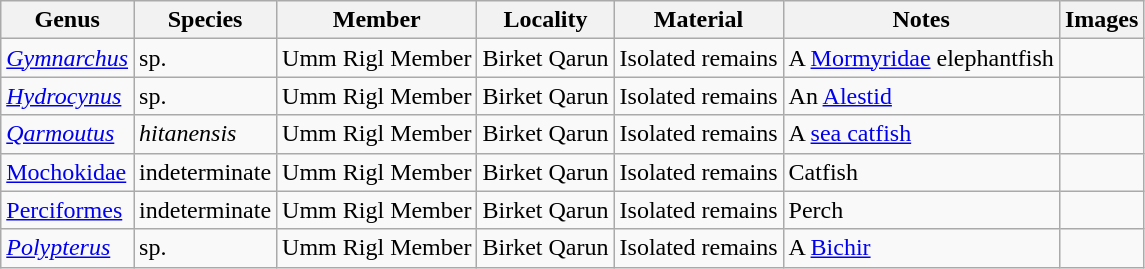<table class="wikitable">
<tr>
<th>Genus</th>
<th>Species</th>
<th>Member</th>
<th>Locality</th>
<th>Material</th>
<th>Notes</th>
<th>Images</th>
</tr>
<tr>
<td><em><a href='#'>Gymnarchus</a></em></td>
<td>sp.</td>
<td>Umm Rigl Member</td>
<td>Birket Qarun</td>
<td>Isolated remains</td>
<td>A <a href='#'>Mormyridae</a> elephantfish</td>
<td></td>
</tr>
<tr>
<td><em><a href='#'>Hydrocynus</a></em></td>
<td>sp.</td>
<td>Umm Rigl Member</td>
<td>Birket Qarun</td>
<td>Isolated remains</td>
<td>An <a href='#'>Alestid</a></td>
<td></td>
</tr>
<tr>
<td><em><a href='#'>Qarmoutus</a></em></td>
<td><em>hitanensis</em></td>
<td>Umm Rigl Member</td>
<td>Birket Qarun</td>
<td>Isolated remains</td>
<td>A <a href='#'>sea catfish</a></td>
<td></td>
</tr>
<tr>
<td><a href='#'>Mochokidae</a></td>
<td>indeterminate</td>
<td>Umm Rigl Member</td>
<td>Birket Qarun</td>
<td>Isolated remains</td>
<td>Catfish</td>
<td></td>
</tr>
<tr>
<td><a href='#'>Perciformes</a></td>
<td>indeterminate</td>
<td>Umm Rigl Member</td>
<td>Birket Qarun</td>
<td>Isolated remains</td>
<td>Perch</td>
<td></td>
</tr>
<tr>
<td><em><a href='#'>Polypterus</a></em></td>
<td>sp.</td>
<td>Umm Rigl Member</td>
<td>Birket Qarun</td>
<td>Isolated remains</td>
<td>A <a href='#'>Bichir</a></td>
<td></td>
</tr>
</table>
